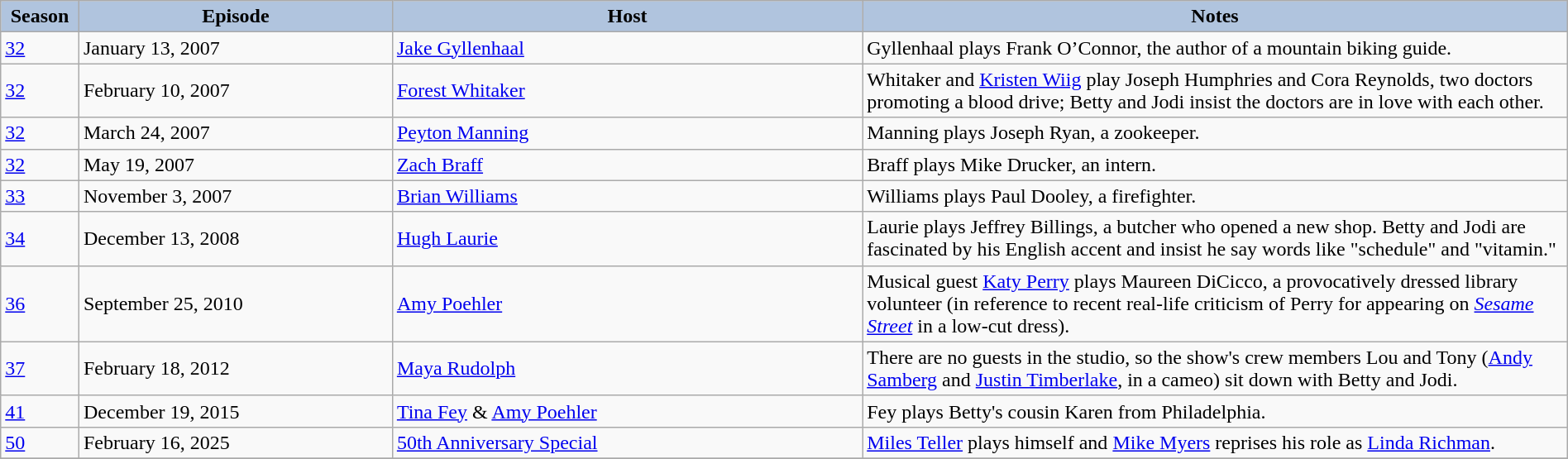<table class="wikitable" style="width:100%;">
<tr>
<th style="background:#B0C4DE;" width="5%">Season</th>
<th style="background:#B0C4DE;" width="20%">Episode</th>
<th style="background:#B0C4DE;" width="30%">Host</th>
<th style="background:#B0C4DE;" width="45%">Notes</th>
</tr>
<tr>
<td><a href='#'>32</a></td>
<td>January 13, 2007</td>
<td><a href='#'>Jake Gyllenhaal</a></td>
<td>Gyllenhaal plays Frank O’Connor, the author of a mountain biking guide.</td>
</tr>
<tr>
<td><a href='#'>32</a></td>
<td>February 10, 2007</td>
<td><a href='#'>Forest Whitaker</a></td>
<td>Whitaker and <a href='#'>Kristen Wiig</a> play Joseph Humphries and Cora Reynolds, two doctors promoting a blood drive; Betty and Jodi insist the doctors are in love with each other.</td>
</tr>
<tr>
<td><a href='#'>32</a></td>
<td>March 24, 2007</td>
<td><a href='#'>Peyton Manning</a></td>
<td>Manning plays Joseph Ryan, a zookeeper.</td>
</tr>
<tr>
<td><a href='#'>32</a></td>
<td>May 19, 2007</td>
<td><a href='#'>Zach Braff</a></td>
<td>Braff plays Mike Drucker, an intern.</td>
</tr>
<tr>
<td><a href='#'>33</a></td>
<td>November 3, 2007</td>
<td><a href='#'>Brian Williams</a></td>
<td>Williams plays Paul Dooley, a firefighter.</td>
</tr>
<tr>
<td><a href='#'>34</a></td>
<td>December 13, 2008</td>
<td><a href='#'>Hugh Laurie</a></td>
<td>Laurie plays Jeffrey Billings, a butcher who opened a new shop. Betty and Jodi are fascinated by his English accent and insist he say words like "schedule" and "vitamin."</td>
</tr>
<tr>
<td><a href='#'>36</a></td>
<td>September 25, 2010</td>
<td><a href='#'>Amy Poehler</a></td>
<td>Musical guest <a href='#'>Katy Perry</a> plays Maureen DiCicco, a provocatively dressed library volunteer (in reference to recent real-life criticism of Perry for appearing on <em><a href='#'>Sesame Street</a></em> in a low-cut dress).</td>
</tr>
<tr>
<td><a href='#'>37</a></td>
<td>February 18, 2012</td>
<td><a href='#'>Maya Rudolph</a></td>
<td>There are no guests in the studio, so the show's crew members Lou and Tony (<a href='#'>Andy Samberg</a> and <a href='#'>Justin Timberlake</a>, in a cameo) sit down with Betty and Jodi.</td>
</tr>
<tr>
<td><a href='#'>41</a></td>
<td>December 19, 2015</td>
<td><a href='#'>Tina Fey</a> & <a href='#'>Amy Poehler</a></td>
<td>Fey plays Betty's cousin Karen from Philadelphia.</td>
</tr>
<tr>
<td><a href='#'>50</a></td>
<td>February 16, 2025</td>
<td><a href='#'>50th Anniversary Special</a></td>
<td><a href='#'>Miles Teller</a> plays himself and <a href='#'>Mike Myers</a> reprises his role as <a href='#'>Linda Richman</a>.</td>
</tr>
<tr>
</tr>
</table>
